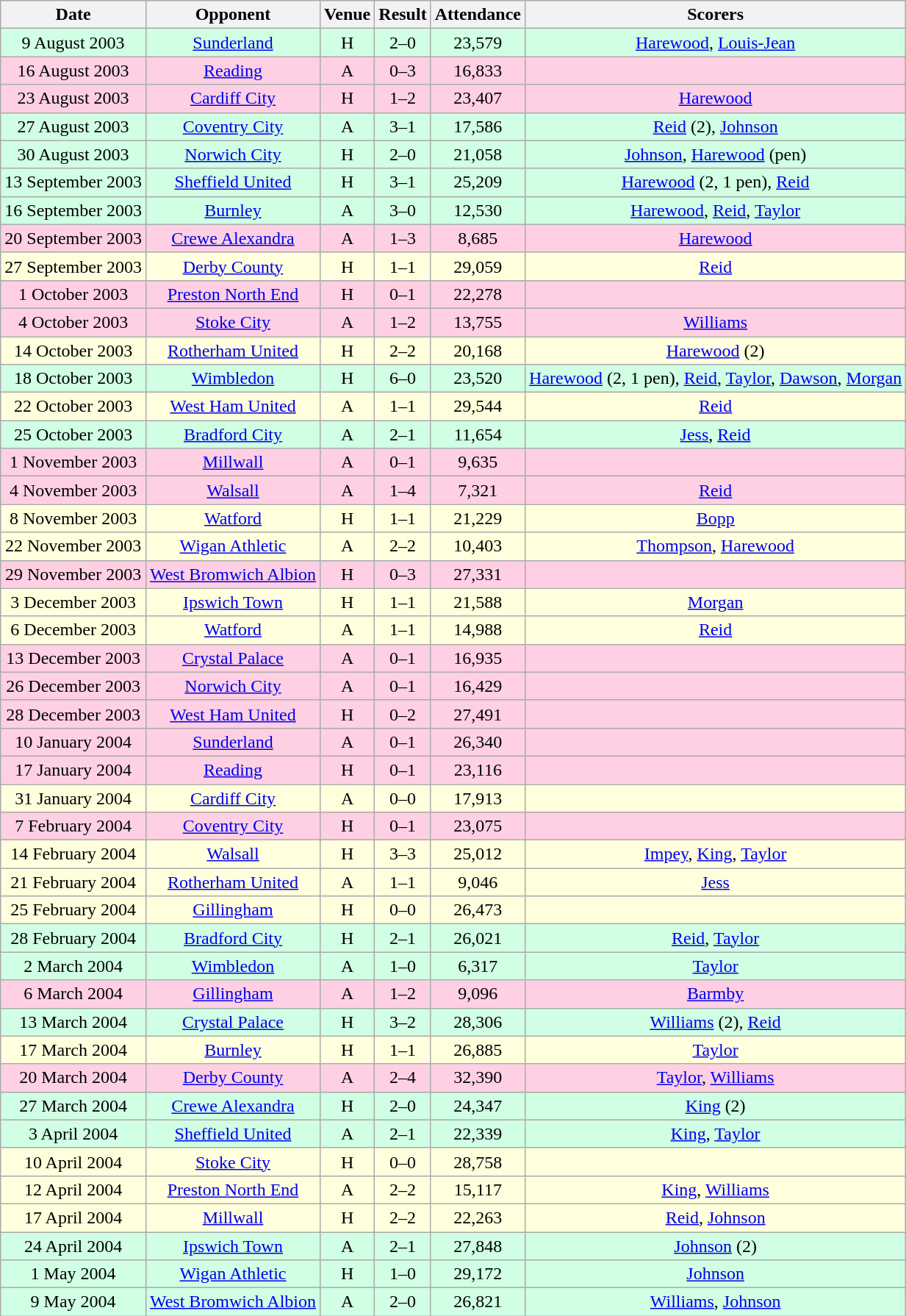<table class="wikitable sortable" style="font-size:100%; text-align:center">
<tr>
<th>Date</th>
<th>Opponent</th>
<th>Venue</th>
<th>Result</th>
<th>Attendance</th>
<th>Scorers</th>
</tr>
<tr style="background-color: #d0ffe3;">
<td>9 August 2003</td>
<td><a href='#'>Sunderland</a></td>
<td>H</td>
<td>2–0</td>
<td>23,579</td>
<td><a href='#'>Harewood</a>, <a href='#'>Louis-Jean</a></td>
</tr>
<tr style="background-color: #ffd0e3;">
<td>16 August 2003</td>
<td><a href='#'>Reading</a></td>
<td>A</td>
<td>0–3</td>
<td>16,833</td>
<td></td>
</tr>
<tr style="background-color: #ffd0e3;">
<td>23 August 2003</td>
<td><a href='#'>Cardiff City</a></td>
<td>H</td>
<td>1–2</td>
<td>23,407</td>
<td><a href='#'>Harewood</a></td>
</tr>
<tr style="background-color: #d0ffe3;">
<td>27 August 2003</td>
<td><a href='#'>Coventry City</a></td>
<td>A</td>
<td>3–1</td>
<td>17,586</td>
<td><a href='#'>Reid</a> (2), <a href='#'>Johnson</a></td>
</tr>
<tr style="background-color: #d0ffe3;">
<td>30 August 2003</td>
<td><a href='#'>Norwich City</a></td>
<td>H</td>
<td>2–0</td>
<td>21,058</td>
<td><a href='#'>Johnson</a>, <a href='#'>Harewood</a> (pen)</td>
</tr>
<tr style="background-color: #d0ffe3;">
<td>13 September 2003</td>
<td><a href='#'>Sheffield United</a></td>
<td>H</td>
<td>3–1</td>
<td>25,209</td>
<td><a href='#'>Harewood</a> (2, 1 pen), <a href='#'>Reid</a></td>
</tr>
<tr style="background-color: #d0ffe3;">
<td>16 September 2003</td>
<td><a href='#'>Burnley</a></td>
<td>A</td>
<td>3–0</td>
<td>12,530</td>
<td><a href='#'>Harewood</a>, <a href='#'>Reid</a>, <a href='#'>Taylor</a></td>
</tr>
<tr style="background-color: #ffd0e3;">
<td>20 September 2003</td>
<td><a href='#'>Crewe Alexandra</a></td>
<td>A</td>
<td>1–3</td>
<td>8,685</td>
<td><a href='#'>Harewood</a></td>
</tr>
<tr style="background-color: #ffffdd;">
<td>27 September 2003</td>
<td><a href='#'>Derby County</a></td>
<td>H</td>
<td>1–1</td>
<td>29,059</td>
<td><a href='#'>Reid</a></td>
</tr>
<tr style="background-color: #ffd0e3;">
<td>1 October 2003</td>
<td><a href='#'>Preston North End</a></td>
<td>H</td>
<td>0–1</td>
<td>22,278</td>
<td></td>
</tr>
<tr style="background-color: #ffd0e3;">
<td>4 October 2003</td>
<td><a href='#'>Stoke City</a></td>
<td>A</td>
<td>1–2</td>
<td>13,755</td>
<td><a href='#'>Williams</a></td>
</tr>
<tr style="background-color: #ffffdd;">
<td>14 October 2003</td>
<td><a href='#'>Rotherham United</a></td>
<td>H</td>
<td>2–2</td>
<td>20,168</td>
<td><a href='#'>Harewood</a> (2)</td>
</tr>
<tr style="background-color: #d0ffe3;">
<td>18 October 2003</td>
<td><a href='#'>Wimbledon</a></td>
<td>H</td>
<td>6–0</td>
<td>23,520</td>
<td><a href='#'>Harewood</a> (2, 1 pen), <a href='#'>Reid</a>, <a href='#'>Taylor</a>, <a href='#'>Dawson</a>, <a href='#'>Morgan</a></td>
</tr>
<tr style="background-color: #ffffdd;">
<td>22 October 2003</td>
<td><a href='#'>West Ham United</a></td>
<td>A</td>
<td>1–1</td>
<td>29,544</td>
<td><a href='#'>Reid</a></td>
</tr>
<tr style="background-color: #d0ffe3;">
<td>25 October 2003</td>
<td><a href='#'>Bradford City</a></td>
<td>A</td>
<td>2–1</td>
<td>11,654</td>
<td><a href='#'>Jess</a>, <a href='#'>Reid</a></td>
</tr>
<tr style="background-color: #ffd0e3;">
<td>1 November 2003</td>
<td><a href='#'>Millwall</a></td>
<td>A</td>
<td>0–1</td>
<td>9,635</td>
<td></td>
</tr>
<tr style="background-color: #ffd0e3;">
<td>4 November 2003</td>
<td><a href='#'>Walsall</a></td>
<td>A</td>
<td>1–4</td>
<td>7,321</td>
<td><a href='#'>Reid</a></td>
</tr>
<tr style="background-color: #ffffdd;">
<td>8 November 2003</td>
<td><a href='#'>Watford</a></td>
<td>H</td>
<td>1–1</td>
<td>21,229</td>
<td><a href='#'>Bopp</a></td>
</tr>
<tr style="background-color: #ffffdd;">
<td>22 November 2003</td>
<td><a href='#'>Wigan Athletic</a></td>
<td>A</td>
<td>2–2</td>
<td>10,403</td>
<td><a href='#'>Thompson</a>, <a href='#'>Harewood</a></td>
</tr>
<tr style="background-color: #ffd0e3;">
<td>29 November 2003</td>
<td><a href='#'>West Bromwich Albion</a></td>
<td>H</td>
<td>0–3</td>
<td>27,331</td>
<td></td>
</tr>
<tr style="background-color: #ffffdd;">
<td>3 December 2003</td>
<td><a href='#'>Ipswich Town</a></td>
<td>H</td>
<td>1–1</td>
<td>21,588</td>
<td><a href='#'>Morgan</a></td>
</tr>
<tr style="background-color: #ffffdd;">
<td>6 December 2003</td>
<td><a href='#'>Watford</a></td>
<td>A</td>
<td>1–1</td>
<td>14,988</td>
<td><a href='#'>Reid</a></td>
</tr>
<tr style="background-color: #ffd0e3;">
<td>13 December 2003</td>
<td><a href='#'>Crystal Palace</a></td>
<td>A</td>
<td>0–1</td>
<td>16,935</td>
<td></td>
</tr>
<tr style="background-color: #ffd0e3;">
<td>26 December 2003</td>
<td><a href='#'>Norwich City</a></td>
<td>A</td>
<td>0–1</td>
<td>16,429</td>
<td></td>
</tr>
<tr style="background-color: #ffd0e3;">
<td>28 December 2003</td>
<td><a href='#'>West Ham United</a></td>
<td>H</td>
<td>0–2</td>
<td>27,491</td>
<td></td>
</tr>
<tr style="background-color: #ffd0e3;">
<td>10 January 2004</td>
<td><a href='#'>Sunderland</a></td>
<td>A</td>
<td>0–1</td>
<td>26,340</td>
<td></td>
</tr>
<tr style="background-color: #ffd0e3;">
<td>17 January 2004</td>
<td><a href='#'>Reading</a></td>
<td>H</td>
<td>0–1</td>
<td>23,116</td>
<td></td>
</tr>
<tr style="background-color: #ffffdd;">
<td>31 January 2004</td>
<td><a href='#'>Cardiff City</a></td>
<td>A</td>
<td>0–0</td>
<td>17,913</td>
<td></td>
</tr>
<tr style="background-color: #ffd0e3;">
<td>7 February 2004</td>
<td><a href='#'>Coventry City</a></td>
<td>H</td>
<td>0–1</td>
<td>23,075</td>
<td></td>
</tr>
<tr style="background-color: #ffffdd;">
<td>14 February 2004</td>
<td><a href='#'>Walsall</a></td>
<td>H</td>
<td>3–3</td>
<td>25,012</td>
<td><a href='#'>Impey</a>, <a href='#'>King</a>, <a href='#'>Taylor</a></td>
</tr>
<tr style="background-color: #ffffdd;">
<td>21 February 2004</td>
<td><a href='#'>Rotherham United</a></td>
<td>A</td>
<td>1–1</td>
<td>9,046</td>
<td><a href='#'>Jess</a></td>
</tr>
<tr style="background-color: #ffffdd;">
<td>25 February 2004</td>
<td><a href='#'>Gillingham</a></td>
<td>H</td>
<td>0–0</td>
<td>26,473</td>
<td></td>
</tr>
<tr style="background-color: #d0ffe3;">
<td>28 February 2004</td>
<td><a href='#'>Bradford City</a></td>
<td>H</td>
<td>2–1</td>
<td>26,021</td>
<td><a href='#'>Reid</a>, <a href='#'>Taylor</a></td>
</tr>
<tr style="background-color: #d0ffe3;">
<td>2 March 2004</td>
<td><a href='#'>Wimbledon</a></td>
<td>A</td>
<td>1–0</td>
<td>6,317</td>
<td><a href='#'>Taylor</a></td>
</tr>
<tr style="background-color: #ffd0e3;">
<td>6 March 2004</td>
<td><a href='#'>Gillingham</a></td>
<td>A</td>
<td>1–2</td>
<td>9,096</td>
<td><a href='#'>Barmby</a></td>
</tr>
<tr style="background-color: #d0ffe3;">
<td>13 March 2004</td>
<td><a href='#'>Crystal Palace</a></td>
<td>H</td>
<td>3–2</td>
<td>28,306</td>
<td><a href='#'>Williams</a> (2), <a href='#'>Reid</a></td>
</tr>
<tr style="background-color: #ffffdd;">
<td>17 March 2004</td>
<td><a href='#'>Burnley</a></td>
<td>H</td>
<td>1–1</td>
<td>26,885</td>
<td><a href='#'>Taylor</a></td>
</tr>
<tr style="background-color: #ffd0e3;">
<td>20 March 2004</td>
<td><a href='#'>Derby County</a></td>
<td>A</td>
<td>2–4</td>
<td>32,390</td>
<td><a href='#'>Taylor</a>, <a href='#'>Williams</a></td>
</tr>
<tr style="background-color: #d0ffe3;">
<td>27 March 2004</td>
<td><a href='#'>Crewe Alexandra</a></td>
<td>H</td>
<td>2–0</td>
<td>24,347</td>
<td><a href='#'>King</a> (2)</td>
</tr>
<tr style="background-color: #d0ffe3;">
<td>3 April 2004</td>
<td><a href='#'>Sheffield United</a></td>
<td>A</td>
<td>2–1</td>
<td>22,339</td>
<td><a href='#'>King</a>, <a href='#'>Taylor</a></td>
</tr>
<tr style="background-color: #ffffdd;">
<td>10 April 2004</td>
<td><a href='#'>Stoke City</a></td>
<td>H</td>
<td>0–0</td>
<td>28,758</td>
<td></td>
</tr>
<tr style="background-color: #ffffdd;">
<td>12 April 2004</td>
<td><a href='#'>Preston North End</a></td>
<td>A</td>
<td>2–2</td>
<td>15,117</td>
<td><a href='#'>King</a>, <a href='#'>Williams</a></td>
</tr>
<tr style="background-color: #ffffdd;">
<td>17 April 2004</td>
<td><a href='#'>Millwall</a></td>
<td>H</td>
<td>2–2</td>
<td>22,263</td>
<td><a href='#'>Reid</a>, <a href='#'>Johnson</a></td>
</tr>
<tr style="background-color: #d0ffe3;">
<td>24 April 2004</td>
<td><a href='#'>Ipswich Town</a></td>
<td>A</td>
<td>2–1</td>
<td>27,848</td>
<td><a href='#'>Johnson</a> (2)</td>
</tr>
<tr style="background-color: #d0ffe3;">
<td>1 May 2004</td>
<td><a href='#'>Wigan Athletic</a></td>
<td>H</td>
<td>1–0</td>
<td>29,172</td>
<td><a href='#'>Johnson</a></td>
</tr>
<tr style="background-color: #d0ffe3;">
<td>9 May 2004</td>
<td><a href='#'>West Bromwich Albion</a></td>
<td>A</td>
<td>2–0</td>
<td>26,821</td>
<td><a href='#'>Williams</a>, <a href='#'>Johnson</a></td>
</tr>
</table>
